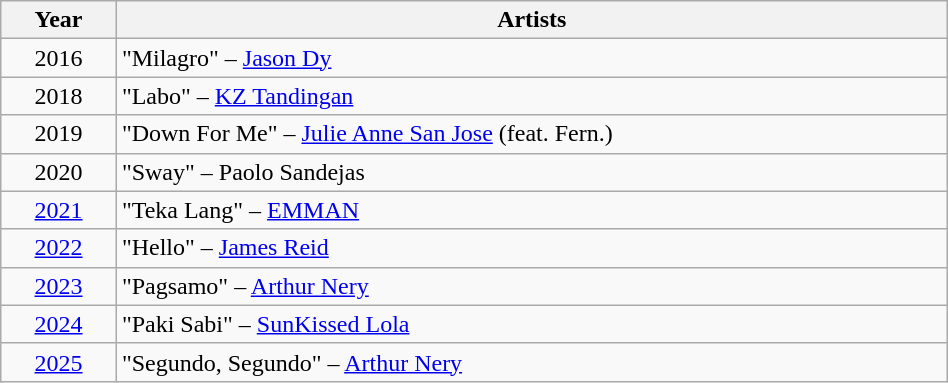<table class="wikitable sortable"  style="width:50%;">
<tr>
<th width=5%  scope="col">Year</th>
<th ! width=40%  scope="col">Artists</th>
</tr>
<tr>
<td align="center">2016</td>
<td>"Milagro" – <a href='#'>Jason Dy</a></td>
</tr>
<tr>
<td align="center">2018</td>
<td>"Labo" – <a href='#'>KZ Tandingan</a></td>
</tr>
<tr>
<td align="center">2019</td>
<td>"Down For Me" – <a href='#'>Julie Anne San Jose</a> (feat. Fern.)</td>
</tr>
<tr>
<td align="center">2020</td>
<td>"Sway" – Paolo Sandejas</td>
</tr>
<tr>
<td align="center"><a href='#'>2021</a></td>
<td>"Teka Lang" – <a href='#'>EMMAN</a> </td>
</tr>
<tr>
<td align="center"><a href='#'>2022</a></td>
<td>"Hello" – <a href='#'>James Reid</a></td>
</tr>
<tr>
<td align="center"><a href='#'>2023</a></td>
<td>"Pagsamo" – <a href='#'>Arthur Nery</a></td>
</tr>
<tr>
<td align="center"><a href='#'>2024</a></td>
<td>"Paki Sabi" – <a href='#'>SunKissed Lola</a></td>
</tr>
<tr>
<td align="center"><a href='#'>2025</a></td>
<td>"Segundo, Segundo" – <a href='#'>Arthur Nery</a></td>
</tr>
</table>
